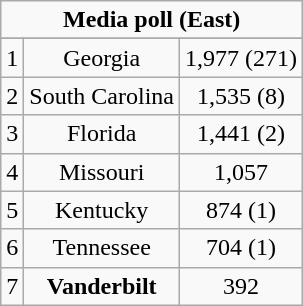<table class="wikitable">
<tr align="center">
<td align="center" Colspan="3"><strong>Media poll (East)</strong></td>
</tr>
<tr align="center">
</tr>
<tr align="center">
<td>1</td>
<td>Georgia</td>
<td>1,977 (271)</td>
</tr>
<tr align="center">
<td>2</td>
<td>South Carolina</td>
<td>1,535 (8)</td>
</tr>
<tr align="center">
<td>3</td>
<td>Florida</td>
<td>1,441 (2)</td>
</tr>
<tr align="center">
<td>4</td>
<td>Missouri</td>
<td>1,057</td>
</tr>
<tr align="center">
<td>5</td>
<td>Kentucky</td>
<td>874 (1)</td>
</tr>
<tr align="center">
<td>6</td>
<td>Tennessee</td>
<td>704 (1)</td>
</tr>
<tr align="center">
<td>7</td>
<td><strong>Vanderbilt</strong></td>
<td>392</td>
</tr>
</table>
